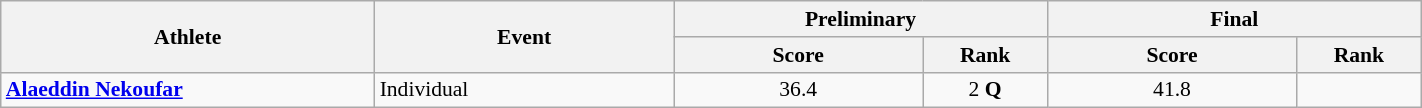<table class="wikitable" width="75%" style="text-align:center; font-size:90%">
<tr>
<th rowspan="2" width="15%">Athlete</th>
<th rowspan="2" width="12%">Event</th>
<th colspan="2" width="15%">Preliminary</th>
<th colspan="2" width="15%">Final</th>
</tr>
<tr>
<th width="10%">Score</th>
<th>Rank</th>
<th width="10%">Score</th>
<th>Rank</th>
</tr>
<tr>
<td align="left"><strong><a href='#'>Alaeddin Nekoufar</a></strong></td>
<td align="left">Individual</td>
<td>36.4</td>
<td>2 <strong>Q</strong></td>
<td>41.8</td>
<td></td>
</tr>
</table>
